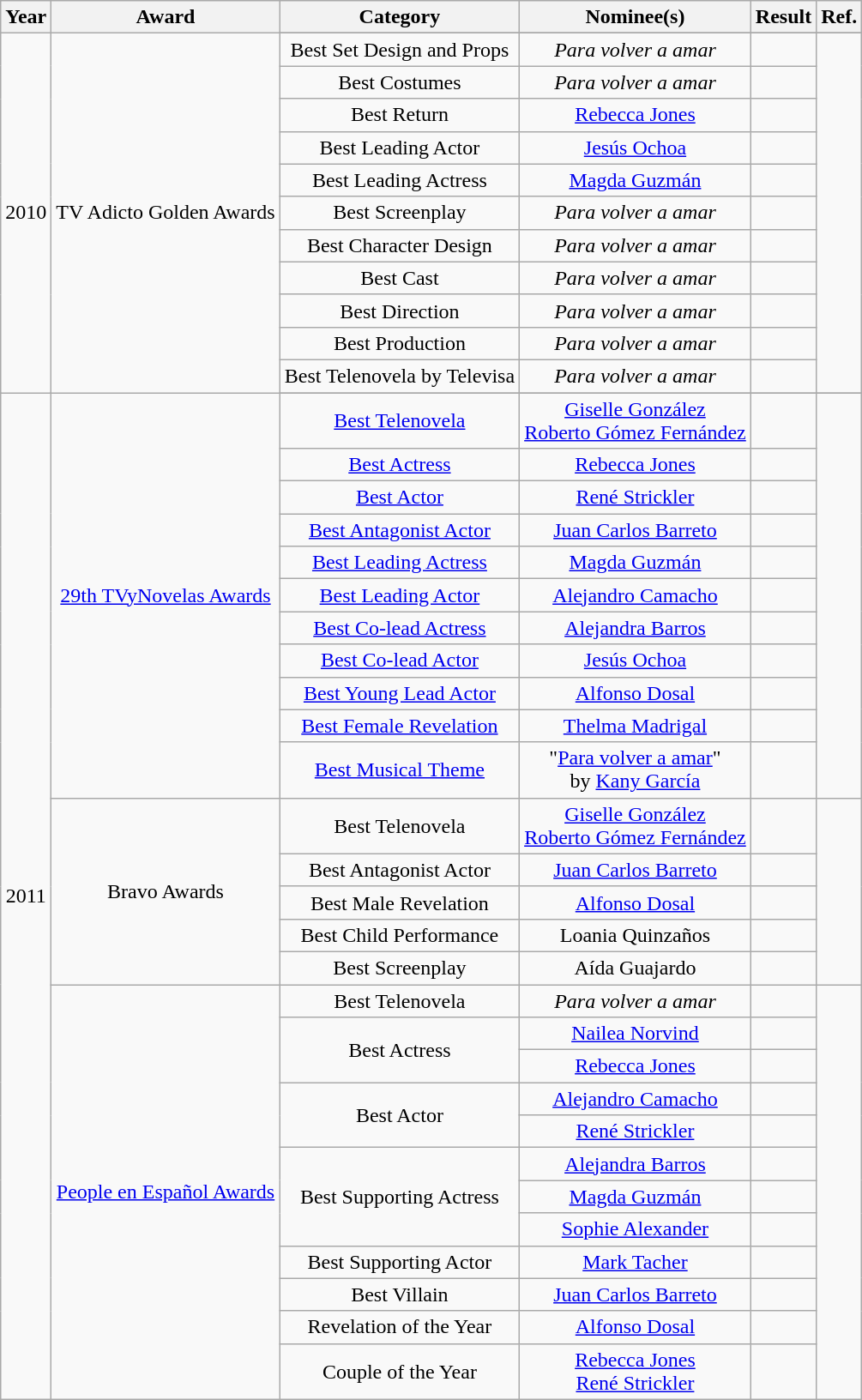<table class="wikitable plainrowheaders" style="text-align:center;">
<tr>
<th scope="col">Year</th>
<th scope="col">Award</th>
<th scope="col">Category</th>
<th scope="col">Nominee(s)</th>
<th scope="col">Result</th>
<th scope="col">Ref.</th>
</tr>
<tr>
<td rowspan="12">2010</td>
<td rowspan="12">TV Adicto Golden Awards</td>
</tr>
<tr>
<td>Best Set Design and Props</td>
<td><em>Para volver a amar</em></td>
<td></td>
<td rowspan="11"></td>
</tr>
<tr>
<td>Best Costumes</td>
<td><em>Para volver a amar</em></td>
<td></td>
</tr>
<tr>
<td>Best Return</td>
<td><a href='#'>Rebecca Jones</a></td>
<td></td>
</tr>
<tr>
<td>Best Leading Actor</td>
<td><a href='#'>Jesús Ochoa</a></td>
<td></td>
</tr>
<tr>
<td>Best Leading Actress</td>
<td><a href='#'>Magda Guzmán</a></td>
<td></td>
</tr>
<tr>
<td>Best Screenplay</td>
<td><em>Para volver a amar</em></td>
<td></td>
</tr>
<tr>
<td>Best Character Design</td>
<td><em>Para volver a amar</em></td>
<td></td>
</tr>
<tr>
<td>Best Cast</td>
<td><em>Para volver a amar</em></td>
<td></td>
</tr>
<tr>
<td>Best Direction</td>
<td><em>Para volver a amar</em></td>
<td></td>
</tr>
<tr>
<td>Best Production</td>
<td><em>Para volver a amar</em></td>
<td></td>
</tr>
<tr>
<td>Best Telenovela by Televisa</td>
<td><em>Para volver a amar</em></td>
<td></td>
</tr>
<tr>
<td rowspan="30">2011</td>
<td rowspan="12"><a href='#'>29th TVyNovelas Awards</a></td>
</tr>
<tr>
<td><a href='#'>Best Telenovela</a></td>
<td><a href='#'>Giselle González</a> <br> <a href='#'>Roberto Gómez Fernández</a></td>
<td></td>
<td rowspan="11"></td>
</tr>
<tr>
<td><a href='#'>Best Actress</a></td>
<td><a href='#'>Rebecca Jones</a></td>
<td></td>
</tr>
<tr>
<td><a href='#'>Best Actor</a></td>
<td><a href='#'>René Strickler</a></td>
<td></td>
</tr>
<tr>
<td><a href='#'>Best Antagonist Actor</a></td>
<td><a href='#'>Juan Carlos Barreto</a></td>
<td></td>
</tr>
<tr>
<td><a href='#'>Best Leading Actress</a></td>
<td><a href='#'>Magda Guzmán</a></td>
<td></td>
</tr>
<tr>
<td><a href='#'>Best Leading Actor</a></td>
<td><a href='#'>Alejandro Camacho</a></td>
<td></td>
</tr>
<tr>
<td><a href='#'>Best Co-lead Actress</a></td>
<td><a href='#'>Alejandra Barros</a></td>
<td></td>
</tr>
<tr>
<td><a href='#'>Best Co-lead Actor</a></td>
<td><a href='#'>Jesús Ochoa</a></td>
<td></td>
</tr>
<tr>
<td><a href='#'>Best Young Lead Actor</a></td>
<td><a href='#'>Alfonso Dosal</a></td>
<td></td>
</tr>
<tr>
<td><a href='#'>Best Female Revelation</a></td>
<td><a href='#'>Thelma Madrigal</a></td>
<td></td>
</tr>
<tr>
<td><a href='#'>Best Musical Theme</a></td>
<td>"<a href='#'>Para volver a amar</a>" <br> by <a href='#'>Kany García</a></td>
<td></td>
</tr>
<tr>
<td rowspan="5">Bravo Awards</td>
<td>Best Telenovela</td>
<td><a href='#'>Giselle González</a> <br> <a href='#'>Roberto Gómez Fernández</a></td>
<td></td>
<td rowspan="5"></td>
</tr>
<tr>
<td>Best Antagonist Actor</td>
<td><a href='#'>Juan Carlos Barreto</a></td>
<td></td>
</tr>
<tr>
<td>Best Male Revelation</td>
<td><a href='#'>Alfonso Dosal</a></td>
<td></td>
</tr>
<tr>
<td>Best Child Performance</td>
<td>Loania Quinzaños</td>
<td></td>
</tr>
<tr>
<td>Best Screenplay</td>
<td>Aída Guajardo</td>
<td></td>
</tr>
<tr>
<td rowspan="12"><a href='#'>People en Español Awards</a></td>
<td>Best Telenovela</td>
<td><em>Para volver a amar</em></td>
<td></td>
<td rowspan="12"></td>
</tr>
<tr>
<td rowspan="2">Best Actress</td>
<td><a href='#'>Nailea Norvind</a></td>
<td></td>
</tr>
<tr>
<td><a href='#'>Rebecca Jones</a></td>
<td></td>
</tr>
<tr>
<td rowspan="2">Best Actor</td>
<td><a href='#'>Alejandro Camacho</a></td>
<td></td>
</tr>
<tr>
<td><a href='#'>René Strickler</a></td>
<td></td>
</tr>
<tr>
<td rowspan="3">Best Supporting Actress</td>
<td><a href='#'>Alejandra Barros</a></td>
<td></td>
</tr>
<tr>
<td><a href='#'>Magda Guzmán</a></td>
<td></td>
</tr>
<tr>
<td><a href='#'>Sophie Alexander</a></td>
<td></td>
</tr>
<tr>
<td>Best Supporting Actor</td>
<td><a href='#'>Mark Tacher</a></td>
<td></td>
</tr>
<tr>
<td>Best Villain</td>
<td><a href='#'>Juan Carlos Barreto</a></td>
<td></td>
</tr>
<tr>
<td>Revelation of the Year</td>
<td><a href='#'>Alfonso Dosal</a></td>
<td></td>
</tr>
<tr>
<td>Couple of the Year</td>
<td><a href='#'>Rebecca Jones</a> <br> <a href='#'>René Strickler</a></td>
<td></td>
</tr>
</table>
